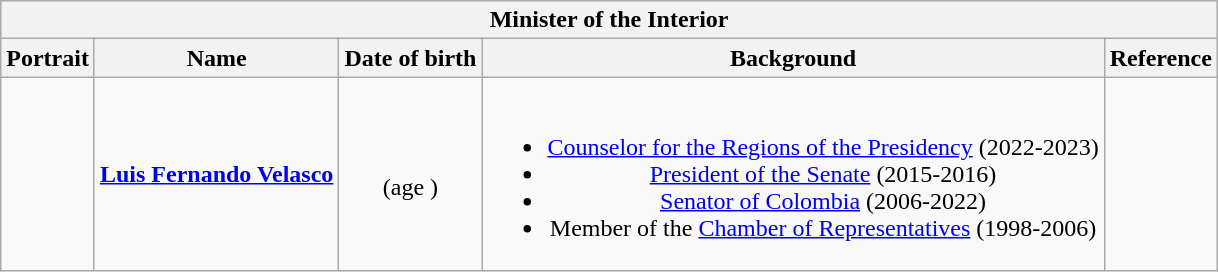<table class="wikitable collapsible" style="text-align:center;">
<tr>
<th colspan="5">Minister of the Interior</th>
</tr>
<tr>
<th>Portrait</th>
<th>Name</th>
<th>Date of birth</th>
<th>Background</th>
<th>Reference</th>
</tr>
<tr>
<td></td>
<td><strong><a href='#'>Luis Fernando Velasco</a></strong></td>
<td><br>(age )</td>
<td><br><ul><li><a href='#'>Counselor for the Regions of the Presidency</a> (2022-2023)</li><li><a href='#'>President of the Senate</a> (2015-2016)</li><li><a href='#'>Senator of Colombia</a> (2006-2022)</li><li>Member of the <a href='#'>Chamber of Representatives</a> (1998-2006)</li></ul></td>
<td></td>
</tr>
</table>
